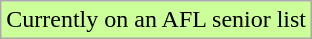<table class="wikitable">
<tr bgcolor="#CCFF99">
<td>Currently on an AFL senior list</td>
</tr>
</table>
